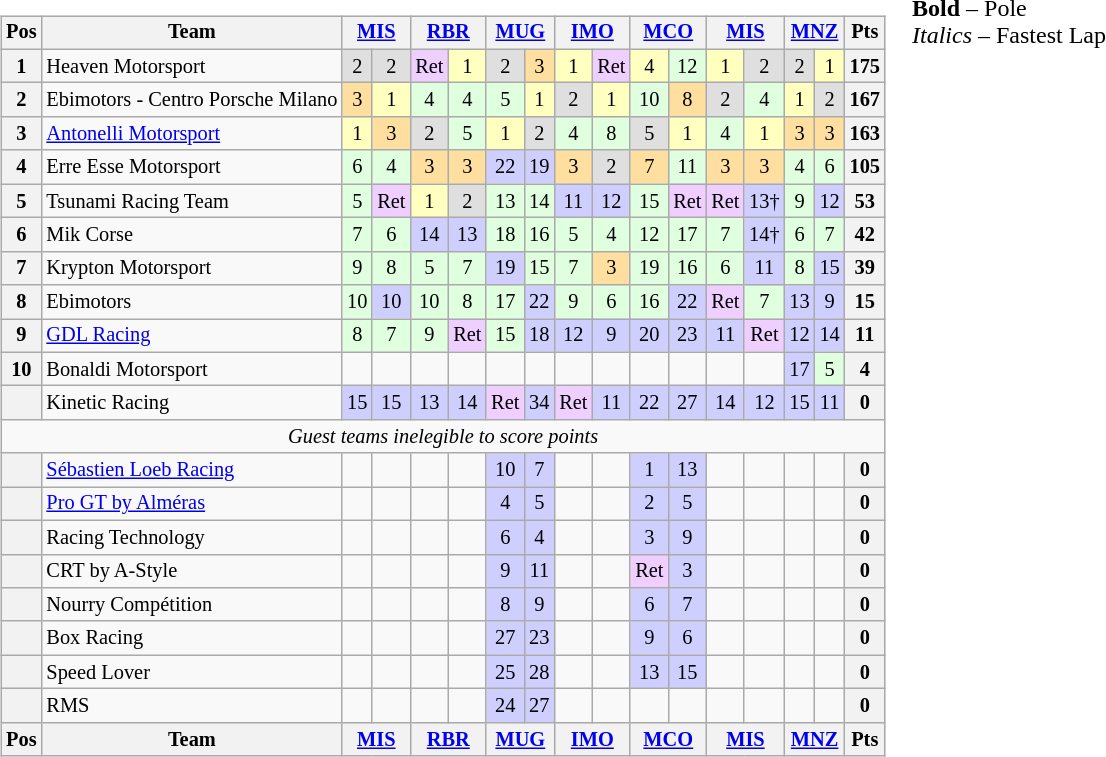<table>
<tr>
<td><br><table class="wikitable" style="font-size:85%; text-align:center">
<tr valign="top">
<th valign="middle">Pos</th>
<th valign="middle">Team</th>
<th colspan=2><a href='#'>MIS</a><br></th>
<th colspan=2><a href='#'>RBR</a><br></th>
<th colspan=2><a href='#'>MUG</a><br></th>
<th colspan=2><a href='#'>IMO</a><br></th>
<th colspan=2><a href='#'>MCO</a><br></th>
<th colspan=2><a href='#'>MIS</a><br></th>
<th colspan=2><a href='#'>MNZ</a><br></th>
<th valign="middle">Pts</th>
</tr>
<tr>
<th>1</th>
<td align=left> Heaven Motorsport</td>
<td style="background:#dfdfdf;">2</td>
<td style="background:#dfdfdf;">2</td>
<td style="background:#efcfff;">Ret</td>
<td style="background:#ffffbf;">1</td>
<td style="background:#dfdfdf;">2</td>
<td style="background:#ffdf9f;">3</td>
<td style="background:#ffffbf;">1</td>
<td style="background:#efcfff;">Ret</td>
<td style="background:#ffffbf;">4</td>
<td style="background:#dfffdf;">12</td>
<td style="background:#ffffbf;">1</td>
<td style="background:#dfdfdf;">2</td>
<td style="background:#dfdfdf;">2</td>
<td style="background:#ffffbf;">1</td>
<th>175</th>
</tr>
<tr>
<th>2</th>
<td align=left> Ebimotors - Centro Porsche Milano</td>
<td style="background:#ffdf9f;">3</td>
<td style="background:#ffffbf;">1</td>
<td style="background:#dfffdf;">4</td>
<td style="background:#dfffdf;">4</td>
<td style="background:#dfffdf;">5</td>
<td style="background:#ffffbf;">1</td>
<td style="background:#dfdfdf;">2</td>
<td style="background:#ffffbf;">1</td>
<td style="background:#dfffdf;">10</td>
<td style="background:#ffdf9f;">8</td>
<td style="background:#dfdfdf;">2</td>
<td style="background:#dfffdf;">4</td>
<td style="background:#ffffbf;">1</td>
<td style="background:#dfdfdf;">2</td>
<th>167</th>
</tr>
<tr>
<th>3</th>
<td align=left> <a href='#'>Antonelli Motorsport</a></td>
<td style="background:#ffffbf;">1</td>
<td style="background:#ffdf9f;">3</td>
<td style="background:#dfdfdf;">2</td>
<td style="background:#dfffdf;">5</td>
<td style="background:#ffffbf;">1</td>
<td style="background:#dfdfdf;">2</td>
<td style="background:#dfffdf;">4</td>
<td style="background:#dfffdf;">8</td>
<td style="background:#dfdfdf;">5</td>
<td style="background:#ffffbf;">1</td>
<td style="background:#dfffdf;">4</td>
<td style="background:#ffffbf;">1</td>
<td style="background:#ffdf9f;">3</td>
<td style="background:#ffdf9f;">3</td>
<th>163</th>
</tr>
<tr>
<th>4</th>
<td align=left> Erre Esse Motorsport</td>
<td style="background:#dfffdf;">6</td>
<td style="background:#dfffdf;">4</td>
<td style="background:#ffdf9f;">3</td>
<td style="background:#ffdf9f;">3</td>
<td style="background:#cfcfff;">22</td>
<td style="background:#cfcfff;">19</td>
<td style="background:#ffdf9f;">3</td>
<td style="background:#dfdfdf;">2</td>
<td style="background:#ffdf9f;">7</td>
<td style="background:#dfffdf;">11</td>
<td style="background:#ffdf9f;">3</td>
<td style="background:#ffdf9f;">3</td>
<td style="background:#dfffdf;">4</td>
<td style="background:#dfffdf;">6</td>
<th>105</th>
</tr>
<tr>
<th>5</th>
<td align=left> Tsunami Racing Team</td>
<td style="background:#dfffdf;">5</td>
<td style="background:#efcfff;">Ret</td>
<td style="background:#ffffbf;">1</td>
<td style="background:#dfdfdf;">2</td>
<td style="background:#dfffdf;">13</td>
<td style="background:#dfffdf;">14</td>
<td style="background:#cfcfff;">11</td>
<td style="background:#cfcfff;">12</td>
<td style="background:#dfffdf;">15</td>
<td style="background:#efcfff;">Ret</td>
<td style="background:#efcfff;">Ret</td>
<td style="background:#cfcfff;">13†</td>
<td style="background:#dfffdf;">9</td>
<td style="background:#cfcfff;">12</td>
<th>53</th>
</tr>
<tr>
<th>6</th>
<td align=left> Mik Corse</td>
<td style="background:#dfffdf;">7</td>
<td style="background:#dfffdf;">6</td>
<td style="background:#cfcfff;">14</td>
<td style="background:#cfcfff;">13</td>
<td style="background:#dfffdf;">18</td>
<td style="background:#dfffdf;">16</td>
<td style="background:#dfffdf;">5</td>
<td style="background:#dfffdf;">4</td>
<td style="background:#dfffdf;">12</td>
<td style="background:#dfffdf;">17</td>
<td style="background:#dfffdf;">7</td>
<td style="background:#cfcfff;">14†</td>
<td style="background:#dfffdf;">6</td>
<td style="background:#dfffdf;">7</td>
<th>42</th>
</tr>
<tr>
<th>7</th>
<td align=left> Krypton Motorsport</td>
<td style="background:#dfffdf;">9</td>
<td style="background:#dfffdf;">8</td>
<td style="background:#dfffdf;">5</td>
<td style="background:#dfffdf;">7</td>
<td style="background:#cfcfff;">19</td>
<td style="background:#dfffdf;">15</td>
<td style="background:#dfffdf;">7</td>
<td style="background:#ffdf9f;">3</td>
<td style="background:#dfffdf;">19</td>
<td style="background:#dfffdf;">16</td>
<td style="background:#dfffdf;">6</td>
<td style="background:#cfcfff;">11</td>
<td style="background:#dfffdf;">8</td>
<td style="background:#cfcfff;">15</td>
<th>39</th>
</tr>
<tr>
<th>8</th>
<td align=left> Ebimotors</td>
<td style="background:#dfffdf;">10</td>
<td style="background:#cfcfff;">10</td>
<td style="background:#dfffdf;">10</td>
<td style="background:#dfffdf;">8</td>
<td style="background:#dfffdf;">17</td>
<td style="background:#cfcfff;">22</td>
<td style="background:#dfffdf;">9</td>
<td style="background:#dfffdf;">6</td>
<td style="background:#dfffdf;">16</td>
<td style="background:#cfcfff;">22</td>
<td style="background:#efcfff;">Ret</td>
<td style="background:#dfffdf;">7</td>
<td style="background:#cfcfff;">13</td>
<td style="background:#cfcfff;">9</td>
<th>15</th>
</tr>
<tr>
<th>9</th>
<td align=left> <a href='#'>GDL Racing</a></td>
<td style="background:#dfffdf;">8</td>
<td style="background:#dfffdf;">7</td>
<td style="background:#dfffdf;">9</td>
<td style="background:#efcfff;">Ret</td>
<td style="background:#dfffdf;">15</td>
<td style="background:#cfcfff;">18</td>
<td style="background:#cfcfff;">12</td>
<td style="background:#cfcfff;">9</td>
<td style="background:#cfcfff;">20</td>
<td style="background:#cfcfff;">23</td>
<td style="background:#cfcfff;">11</td>
<td style="background:#efcfff;">Ret</td>
<td style="background:#cfcfff;">12</td>
<td style="background:#cfcfff;">14</td>
<th>11</th>
</tr>
<tr>
<th>10</th>
<td align=left> Bonaldi Motorsport</td>
<td></td>
<td></td>
<td></td>
<td></td>
<td></td>
<td></td>
<td></td>
<td></td>
<td></td>
<td></td>
<td></td>
<td></td>
<td style="background:#cfcfff;">17</td>
<td style="background:#dfffdf;">5</td>
<th>4</th>
</tr>
<tr>
<th></th>
<td align=left> Kinetic Racing</td>
<td style="background:#cfcfff;">15</td>
<td style="background:#cfcfff;">15</td>
<td style="background:#cfcfff;">13</td>
<td style="background:#cfcfff;">14</td>
<td style="background:#efcfff;">Ret</td>
<td style="background:#cfcfff;">34</td>
<td style="background:#efcfff;">Ret</td>
<td style="background:#cfcfff;">11</td>
<td style="background:#cfcfff;">22</td>
<td style="background:#cfcfff;">27</td>
<td style="background:#cfcfff;">14</td>
<td style="background:#cfcfff;">12</td>
<td style="background:#cfcfff;">15</td>
<td style="background:#cfcfff;">11</td>
<th>0</th>
</tr>
<tr>
<td colspan=17 align=center><em>Guest teams inelegible to score points</em></td>
</tr>
<tr>
<th></th>
<td align=left> <a href='#'>Sébastien Loeb Racing</a></td>
<td></td>
<td></td>
<td></td>
<td></td>
<td style="background:#cfcfff;">10</td>
<td style="background:#cfcfff;">7</td>
<td></td>
<td></td>
<td style="background:#cfcfff;">1</td>
<td style="background:#cfcfff;">13</td>
<td></td>
<td></td>
<td></td>
<td></td>
<th>0</th>
</tr>
<tr>
<th></th>
<td align=left> <a href='#'>Pro GT by Alméras</a></td>
<td></td>
<td></td>
<td></td>
<td></td>
<td style="background:#cfcfff;">4</td>
<td style="background:#cfcfff;">5</td>
<td></td>
<td></td>
<td style="background:#cfcfff;">2</td>
<td style="background:#cfcfff;">5</td>
<td></td>
<td></td>
<td></td>
<td></td>
<th>0</th>
</tr>
<tr>
<th></th>
<td align=left> Racing Technology</td>
<td></td>
<td></td>
<td></td>
<td></td>
<td style="background:#cfcfff;">6</td>
<td style="background:#cfcfff;">4</td>
<td></td>
<td></td>
<td style="background:#cfcfff;">3</td>
<td style="background:#cfcfff;">9</td>
<td></td>
<td></td>
<td></td>
<td></td>
<th>0</th>
</tr>
<tr>
<th></th>
<td align=left> CRT by A-Style</td>
<td></td>
<td></td>
<td></td>
<td></td>
<td style="background:#cfcfff;">9</td>
<td style="background:#cfcfff;">11</td>
<td></td>
<td></td>
<td style="background:#efcfff;">Ret</td>
<td style="background:#cfcfff;">3</td>
<td></td>
<td></td>
<td></td>
<td></td>
<th>0</th>
</tr>
<tr>
<th></th>
<td align=left> Nourry Compétition</td>
<td></td>
<td></td>
<td></td>
<td></td>
<td style="background:#cfcfff;">8</td>
<td style="background:#cfcfff;">9</td>
<td></td>
<td></td>
<td style="background:#cfcfff;">6</td>
<td style="background:#cfcfff;">7</td>
<td></td>
<td></td>
<td></td>
<td></td>
<th>0</th>
</tr>
<tr>
<th></th>
<td align=left> Box Racing</td>
<td></td>
<td></td>
<td></td>
<td></td>
<td style="background:#cfcfff;">27</td>
<td style="background:#cfcfff;">23</td>
<td></td>
<td></td>
<td style="background:#cfcfff;">9</td>
<td style="background:#cfcfff;">6</td>
<td></td>
<td></td>
<td></td>
<td></td>
<th>0</th>
</tr>
<tr>
<th></th>
<td align=left> Speed Lover</td>
<td></td>
<td></td>
<td></td>
<td></td>
<td style="background:#cfcfff;">25</td>
<td style="background:#cfcfff;">28</td>
<td></td>
<td></td>
<td style="background:#cfcfff;">13</td>
<td style="background:#cfcfff;">15</td>
<td></td>
<td></td>
<td></td>
<td></td>
<th>0</th>
</tr>
<tr>
<th></th>
<td align=left> RMS</td>
<td></td>
<td></td>
<td></td>
<td></td>
<td style="background:#cfcfff;">24</td>
<td style="background:#cfcfff;">27</td>
<td></td>
<td></td>
<td></td>
<td></td>
<td></td>
<td></td>
<td></td>
<td></td>
<th>0</th>
</tr>
<tr>
<th valign="middle">Pos</th>
<th valign="middle">Team</th>
<th colspan=2><a href='#'>MIS</a><br></th>
<th colspan=2><a href='#'>RBR</a><br></th>
<th colspan=2><a href='#'>MUG</a><br></th>
<th colspan=2><a href='#'>IMO</a><br></th>
<th colspan=2><a href='#'>MCO</a><br></th>
<th colspan=2><a href='#'>MIS</a><br></th>
<th colspan=2><a href='#'>MNZ</a><br></th>
<th valign="middle">Pts</th>
</tr>
</table>
</td>
<td valign="top"><br>
<span><strong>Bold</strong> – Pole<br>
<em>Italics</em> – Fastest Lap</span></td>
</tr>
</table>
